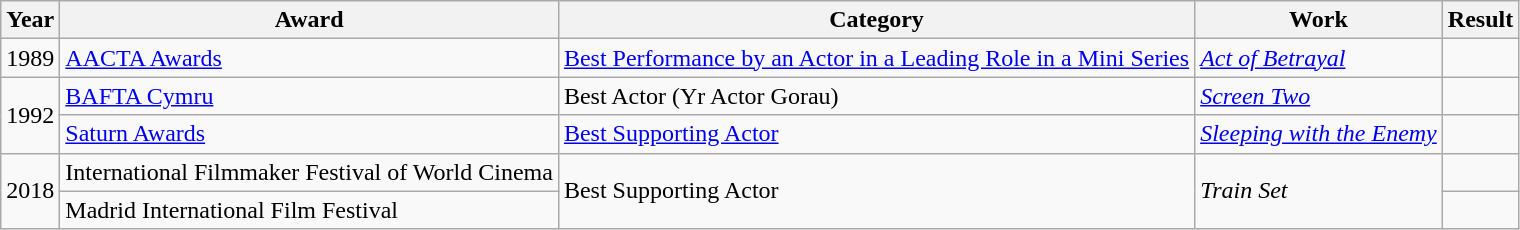<table class="wikitable">
<tr>
<th>Year</th>
<th>Award</th>
<th>Category</th>
<th>Work</th>
<th>Result</th>
</tr>
<tr>
<td>1989</td>
<td><a href='#'>AACTA Awards</a></td>
<td><a href='#'>Best Performance by an Actor in a Leading Role in a Mini Series</a></td>
<td><em><a href='#'>Act of Betrayal</a></em></td>
<td></td>
</tr>
<tr>
<td rowspan="2">1992</td>
<td><a href='#'>BAFTA Cymru</a></td>
<td>Best Actor (Yr Actor Gorau)</td>
<td><em><a href='#'>Screen Two</a></em></td>
<td></td>
</tr>
<tr>
<td><a href='#'>Saturn Awards</a></td>
<td><a href='#'>Best Supporting Actor</a></td>
<td><em><a href='#'>Sleeping with the Enemy</a></em></td>
<td></td>
</tr>
<tr>
<td rowspan="2">2018</td>
<td>International Filmmaker Festival of World Cinema</td>
<td rowspan="2">Best Supporting Actor</td>
<td rowspan="2"><em>Train Set</em></td>
<td></td>
</tr>
<tr>
<td>Madrid International Film Festival</td>
<td></td>
</tr>
</table>
